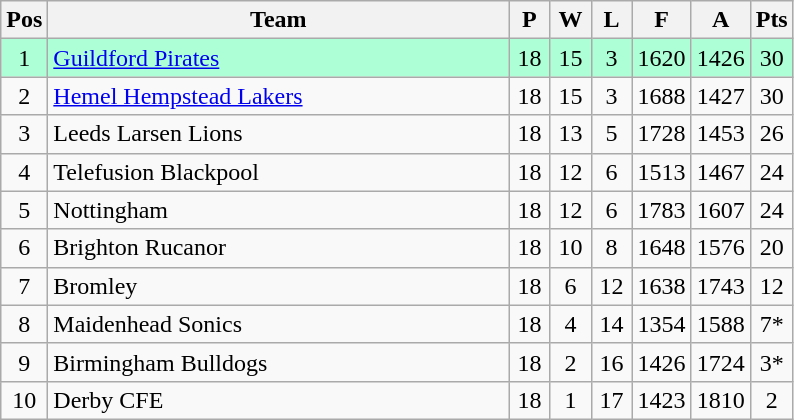<table class="wikitable" style="font-size: 100%">
<tr>
<th width=20>Pos</th>
<th width=300>Team</th>
<th width=20>P</th>
<th width=20>W</th>
<th width=20>L</th>
<th width=20>F</th>
<th width=20>A</th>
<th width=20>Pts</th>
</tr>
<tr align=center style="background: #ADFFD6;">
<td>1</td>
<td align="left"><a href='#'>Guildford Pirates</a></td>
<td>18</td>
<td>15</td>
<td>3</td>
<td>1620</td>
<td>1426</td>
<td>30</td>
</tr>
<tr align=center style="background: ;">
<td>2</td>
<td align="left"><a href='#'>Hemel Hempstead Lakers</a></td>
<td>18</td>
<td>15</td>
<td>3</td>
<td>1688</td>
<td>1427</td>
<td>30</td>
</tr>
<tr align=center style="background: ;">
<td>3</td>
<td align="left">Leeds Larsen Lions</td>
<td>18</td>
<td>13</td>
<td>5</td>
<td>1728</td>
<td>1453</td>
<td>26</td>
</tr>
<tr align=center style="background: ;">
<td>4</td>
<td align="left">Telefusion Blackpool</td>
<td>18</td>
<td>12</td>
<td>6</td>
<td>1513</td>
<td>1467</td>
<td>24</td>
</tr>
<tr align=center>
<td>5</td>
<td align="left">Nottingham</td>
<td>18</td>
<td>12</td>
<td>6</td>
<td>1783</td>
<td>1607</td>
<td>24</td>
</tr>
<tr align=center>
<td>6</td>
<td align="left">Brighton Rucanor</td>
<td>18</td>
<td>10</td>
<td>8</td>
<td>1648</td>
<td>1576</td>
<td>20</td>
</tr>
<tr align=center>
<td>7</td>
<td align="left">Bromley</td>
<td>18</td>
<td>6</td>
<td>12</td>
<td>1638</td>
<td>1743</td>
<td>12</td>
</tr>
<tr align=center>
<td>8</td>
<td align="left">Maidenhead Sonics</td>
<td>18</td>
<td>4</td>
<td>14</td>
<td>1354</td>
<td>1588</td>
<td>7*</td>
</tr>
<tr align=center>
<td>9</td>
<td align="left">Birmingham Bulldogs</td>
<td>18</td>
<td>2</td>
<td>16</td>
<td>1426</td>
<td>1724</td>
<td>3*</td>
</tr>
<tr align=center>
<td>10</td>
<td align="left">Derby CFE</td>
<td>18</td>
<td>1</td>
<td>17</td>
<td>1423</td>
<td>1810</td>
<td>2</td>
</tr>
</table>
